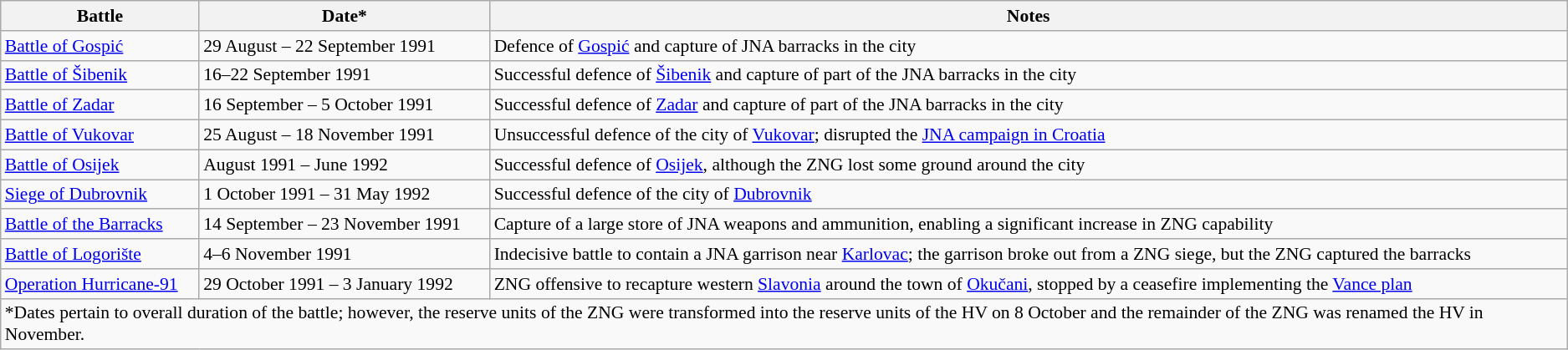<table class="plainrowheaders wikitable" style="cellspacing=2px; text-align:left; font-size:90%;">
<tr style="font-size:100%; text-align:right;">
<th>Battle</th>
<th>Date*</th>
<th>Notes</th>
</tr>
<tr>
<td><a href='#'>Battle of Gospić</a></td>
<td>29 August – 22 September 1991</td>
<td>Defence of <a href='#'>Gospić</a> and capture of JNA barracks in the city</td>
</tr>
<tr>
<td><a href='#'>Battle of Šibenik</a></td>
<td>16–22 September 1991</td>
<td>Successful defence of <a href='#'>Šibenik</a> and capture of part of the JNA barracks in the city</td>
</tr>
<tr>
<td><a href='#'>Battle of Zadar</a></td>
<td>16 September – 5 October 1991</td>
<td>Successful defence of <a href='#'>Zadar</a> and capture of part of the JNA barracks in the city</td>
</tr>
<tr>
<td><a href='#'>Battle of Vukovar</a></td>
<td>25 August – 18 November 1991</td>
<td>Unsuccessful defence of the city of <a href='#'>Vukovar</a>; disrupted the <a href='#'>JNA campaign in Croatia</a></td>
</tr>
<tr>
<td><a href='#'>Battle of Osijek</a></td>
<td>August 1991 – June 1992</td>
<td>Successful defence of <a href='#'>Osijek</a>, although the ZNG lost some ground around the city</td>
</tr>
<tr>
<td><a href='#'>Siege of Dubrovnik</a></td>
<td>1 October 1991 – 31 May 1992</td>
<td>Successful defence of the city of <a href='#'>Dubrovnik</a></td>
</tr>
<tr>
<td><a href='#'>Battle of the Barracks</a></td>
<td>14 September – 23 November 1991</td>
<td>Capture of a large store of JNA weapons and ammunition, enabling a significant increase in ZNG capability</td>
</tr>
<tr>
<td><a href='#'>Battle of Logorište</a></td>
<td>4–6 November 1991</td>
<td>Indecisive battle to contain a JNA garrison near <a href='#'>Karlovac</a>; the garrison broke out from a ZNG siege, but the ZNG captured the barracks</td>
</tr>
<tr>
<td><a href='#'>Operation Hurricane-91</a></td>
<td>29 October 1991 – 3 January 1992</td>
<td>ZNG offensive to recapture western <a href='#'>Slavonia</a> around the town of <a href='#'>Okučani</a>, stopped by a ceasefire implementing the <a href='#'>Vance plan</a></td>
</tr>
<tr>
<td colspan=3>*Dates pertain to overall duration of the battle; however, the reserve units of the ZNG were transformed into the reserve units of the HV on 8 October and the remainder of the ZNG was renamed the HV in November.</td>
</tr>
</table>
